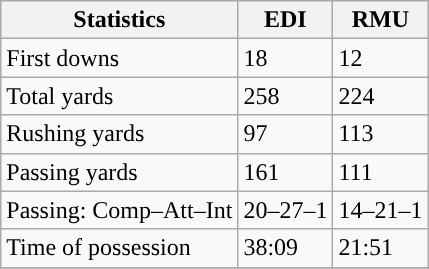<table class="wikitable" style="float: left;">
<tr>
<th>Statistics</th>
<th>EDI</th>
<th>RMU</th>
</tr>
<tr>
<td>First downs</td>
<td>18</td>
<td>12</td>
</tr>
<tr>
<td>Total yards</td>
<td>258</td>
<td>224</td>
</tr>
<tr>
<td>Rushing yards</td>
<td>97</td>
<td>113</td>
</tr>
<tr>
<td>Passing yards</td>
<td>161</td>
<td>111</td>
</tr>
<tr>
<td>Passing: Comp–Att–Int</td>
<td>20–27–1</td>
<td>14–21–1</td>
</tr>
<tr>
<td>Time of possession</td>
<td>38:09</td>
<td>21:51</td>
</tr>
<tr>
</tr>
</table>
